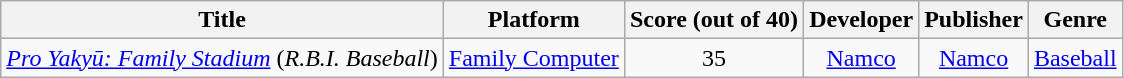<table class="wikitable" style="text-align:center;">
<tr>
<th>Title</th>
<th>Platform</th>
<th>Score (out of 40)</th>
<th>Developer</th>
<th>Publisher</th>
<th>Genre</th>
</tr>
<tr>
<td><em><a href='#'>Pro Yakyū: Family Stadium</a></em> (<em>R.B.I. Baseball</em>)</td>
<td><a href='#'>Family Computer</a></td>
<td>35</td>
<td><a href='#'>Namco</a></td>
<td><a href='#'>Namco</a></td>
<td><a href='#'>Baseball</a></td>
</tr>
</table>
